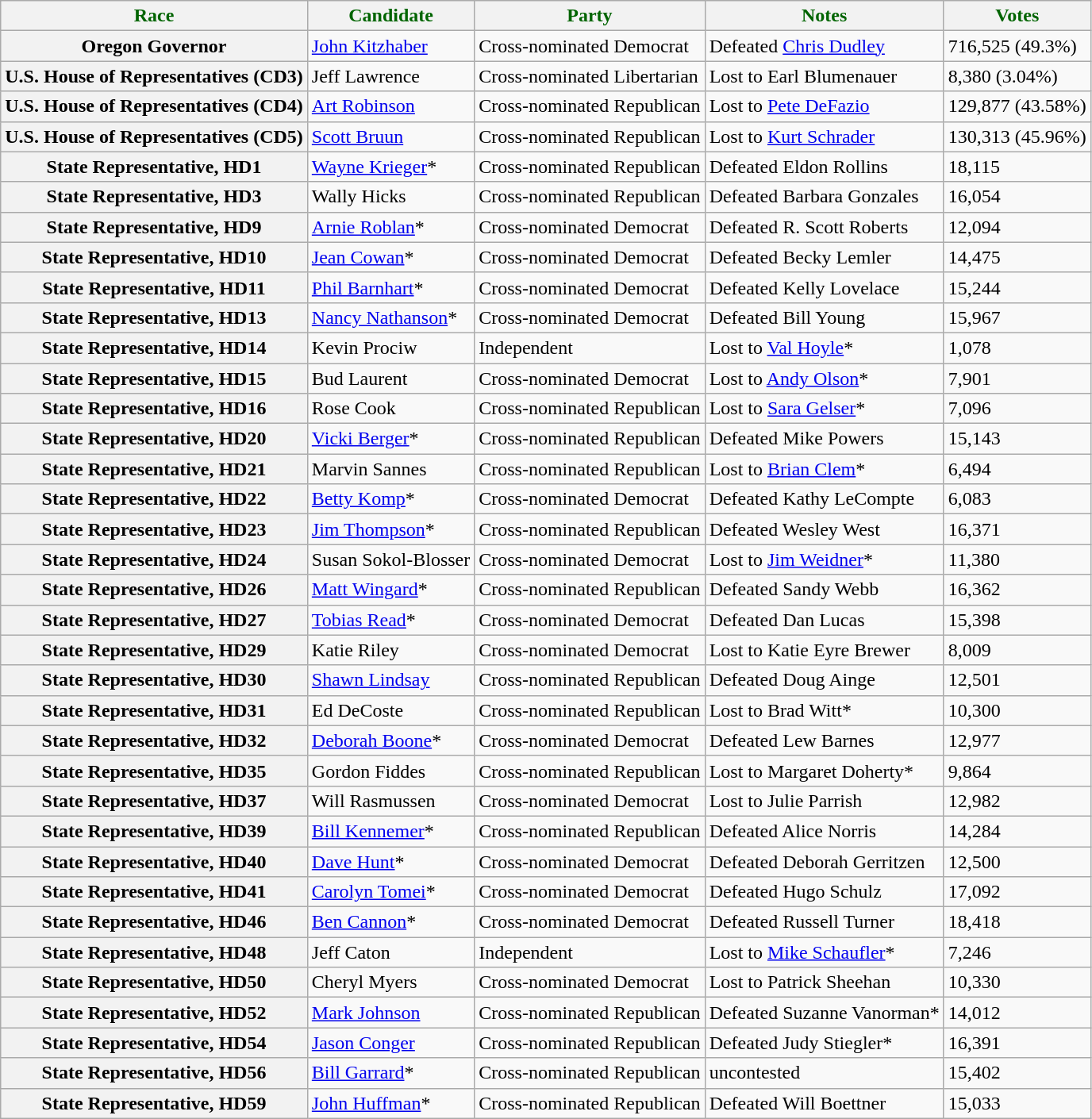<table class="wikitable plainrowheaders">
<tr style="color:darkgreen">
<th scope="col">Race</th>
<th scope="col">Candidate</th>
<th scope="col">Party</th>
<th scope="col">Notes</th>
<th scope="col">Votes</th>
</tr>
<tr>
<th scope="row">Oregon Governor</th>
<td><a href='#'>John Kitzhaber</a></td>
<td>Cross-nominated Democrat</td>
<td>Defeated <a href='#'>Chris Dudley</a></td>
<td>716,525 (49.3%)</td>
</tr>
<tr>
<th scope="row">U.S. House of Representatives (CD3)</th>
<td>Jeff Lawrence</td>
<td>Cross-nominated Libertarian</td>
<td>Lost to Earl Blumenauer</td>
<td>8,380 (3.04%)</td>
</tr>
<tr>
<th scope="row">U.S. House of Representatives (CD4)</th>
<td><a href='#'>Art Robinson</a></td>
<td>Cross-nominated Republican</td>
<td>Lost to <a href='#'>Pete DeFazio</a></td>
<td>129,877 (43.58%)</td>
</tr>
<tr>
<th scope="row">U.S. House of Representatives (CD5)</th>
<td><a href='#'>Scott Bruun</a></td>
<td>Cross-nominated Republican</td>
<td>Lost to <a href='#'>Kurt Schrader</a></td>
<td>130,313 (45.96%)</td>
</tr>
<tr>
<th scope="row">State Representative, HD1</th>
<td><a href='#'>Wayne Krieger</a>*</td>
<td>Cross-nominated Republican</td>
<td>Defeated Eldon Rollins</td>
<td>18,115</td>
</tr>
<tr>
<th scope="row">State Representative, HD3</th>
<td>Wally Hicks</td>
<td>Cross-nominated Republican</td>
<td>Defeated Barbara Gonzales</td>
<td>16,054</td>
</tr>
<tr>
<th scope="row">State Representative, HD9</th>
<td><a href='#'>Arnie Roblan</a>*</td>
<td>Cross-nominated Democrat</td>
<td>Defeated R. Scott Roberts</td>
<td>12,094</td>
</tr>
<tr>
<th scope="row">State Representative, HD10</th>
<td><a href='#'>Jean Cowan</a>*</td>
<td>Cross-nominated Democrat</td>
<td>Defeated Becky Lemler</td>
<td>14,475</td>
</tr>
<tr>
<th scope="row">State Representative, HD11</th>
<td><a href='#'>Phil Barnhart</a>*</td>
<td>Cross-nominated Democrat</td>
<td>Defeated Kelly Lovelace</td>
<td>15,244</td>
</tr>
<tr>
<th scope="row">State Representative, HD13</th>
<td><a href='#'>Nancy Nathanson</a>*</td>
<td>Cross-nominated Democrat</td>
<td>Defeated Bill Young</td>
<td>15,967</td>
</tr>
<tr>
<th scope="row">State Representative, HD14</th>
<td>Kevin Prociw</td>
<td>Independent</td>
<td>Lost to <a href='#'>Val Hoyle</a>*</td>
<td>1,078</td>
</tr>
<tr>
<th scope="row">State Representative, HD15</th>
<td>Bud Laurent</td>
<td>Cross-nominated Democrat</td>
<td>Lost to <a href='#'>Andy Olson</a>*</td>
<td>7,901</td>
</tr>
<tr>
<th scope="row">State Representative, HD16</th>
<td>Rose Cook</td>
<td>Cross-nominated Republican</td>
<td>Lost to <a href='#'>Sara Gelser</a>*</td>
<td>7,096</td>
</tr>
<tr>
<th scope="row">State Representative, HD20</th>
<td><a href='#'>Vicki Berger</a>*</td>
<td>Cross-nominated Republican</td>
<td>Defeated Mike Powers</td>
<td>15,143</td>
</tr>
<tr>
<th scope="row">State Representative, HD21</th>
<td>Marvin Sannes</td>
<td>Cross-nominated Republican</td>
<td>Lost to <a href='#'>Brian Clem</a>*</td>
<td>6,494</td>
</tr>
<tr>
<th scope="row">State Representative, HD22</th>
<td><a href='#'>Betty Komp</a>*</td>
<td>Cross-nominated Democrat</td>
<td>Defeated Kathy LeCompte</td>
<td>6,083</td>
</tr>
<tr>
<th scope="row">State Representative, HD23</th>
<td><a href='#'>Jim Thompson</a>*</td>
<td>Cross-nominated Republican</td>
<td>Defeated Wesley West</td>
<td>16,371</td>
</tr>
<tr>
<th scope="row">State Representative, HD24</th>
<td>Susan Sokol-Blosser</td>
<td>Cross-nominated Democrat</td>
<td>Lost to <a href='#'>Jim Weidner</a>*</td>
<td>11,380</td>
</tr>
<tr>
<th scope="row">State Representative, HD26</th>
<td><a href='#'>Matt Wingard</a>*</td>
<td>Cross-nominated Republican</td>
<td>Defeated Sandy Webb</td>
<td>16,362</td>
</tr>
<tr>
<th scope="row">State Representative, HD27</th>
<td><a href='#'>Tobias Read</a>*</td>
<td>Cross-nominated Democrat</td>
<td>Defeated Dan Lucas</td>
<td>15,398</td>
</tr>
<tr>
<th scope="row">State Representative, HD29</th>
<td>Katie Riley</td>
<td>Cross-nominated Democrat</td>
<td>Lost to Katie Eyre Brewer</td>
<td>8,009</td>
</tr>
<tr>
<th scope="row">State Representative, HD30</th>
<td><a href='#'>Shawn Lindsay</a></td>
<td>Cross-nominated Republican</td>
<td>Defeated Doug Ainge</td>
<td>12,501</td>
</tr>
<tr>
<th scope="row">State Representative, HD31</th>
<td>Ed DeCoste</td>
<td>Cross-nominated Republican</td>
<td>Lost to Brad Witt*</td>
<td>10,300</td>
</tr>
<tr>
<th scope="row">State Representative, HD32</th>
<td><a href='#'>Deborah Boone</a>*</td>
<td>Cross-nominated Democrat</td>
<td>Defeated Lew Barnes</td>
<td>12,977</td>
</tr>
<tr>
<th scope="row">State Representative, HD35</th>
<td>Gordon Fiddes</td>
<td>Cross-nominated Republican</td>
<td>Lost to Margaret Doherty*</td>
<td>9,864</td>
</tr>
<tr>
<th scope="row">State Representative, HD37</th>
<td>Will Rasmussen</td>
<td>Cross-nominated Democrat</td>
<td>Lost to Julie Parrish</td>
<td>12,982</td>
</tr>
<tr>
<th scope="row">State Representative, HD39</th>
<td><a href='#'>Bill Kennemer</a>*</td>
<td>Cross-nominated Republican</td>
<td>Defeated Alice Norris</td>
<td>14,284</td>
</tr>
<tr>
<th scope="row">State Representative, HD40</th>
<td><a href='#'>Dave Hunt</a>*</td>
<td>Cross-nominated Democrat</td>
<td>Defeated Deborah Gerritzen</td>
<td>12,500</td>
</tr>
<tr>
<th scope="row">State Representative, HD41</th>
<td><a href='#'>Carolyn Tomei</a>*</td>
<td>Cross-nominated Democrat</td>
<td>Defeated Hugo Schulz</td>
<td>17,092</td>
</tr>
<tr>
<th scope="row">State Representative, HD46</th>
<td><a href='#'>Ben Cannon</a>*</td>
<td>Cross-nominated Democrat</td>
<td>Defeated Russell Turner</td>
<td>18,418</td>
</tr>
<tr>
<th scope="row">State Representative, HD48</th>
<td>Jeff Caton</td>
<td>Independent</td>
<td>Lost to <a href='#'>Mike Schaufler</a>*</td>
<td>7,246</td>
</tr>
<tr>
<th scope="row">State Representative, HD50</th>
<td>Cheryl Myers</td>
<td>Cross-nominated Democrat</td>
<td>Lost to Patrick Sheehan</td>
<td>10,330</td>
</tr>
<tr>
<th scope="row">State Representative, HD52</th>
<td><a href='#'>Mark Johnson</a></td>
<td>Cross-nominated Republican</td>
<td>Defeated Suzanne Vanorman*</td>
<td>14,012</td>
</tr>
<tr>
<th scope="row">State Representative, HD54</th>
<td><a href='#'>Jason Conger</a></td>
<td>Cross-nominated Republican</td>
<td>Defeated Judy Stiegler*</td>
<td>16,391</td>
</tr>
<tr>
<th scope="row">State Representative, HD56</th>
<td><a href='#'>Bill Garrard</a>*</td>
<td>Cross-nominated Republican</td>
<td>uncontested</td>
<td>15,402</td>
</tr>
<tr>
<th scope="row">State Representative, HD59</th>
<td><a href='#'>John Huffman</a>*</td>
<td>Cross-nominated Republican</td>
<td>Defeated Will Boettner</td>
<td>15,033</td>
</tr>
</table>
